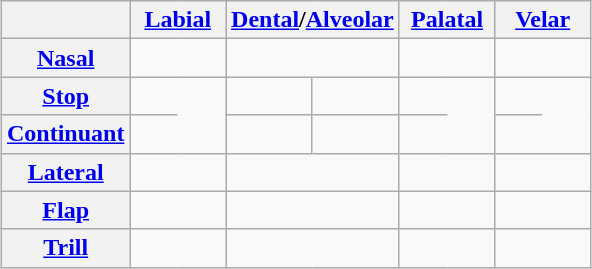<table class="wikitable" style="margin: 1em auto 1em auto; text-align: center;">
<tr>
<th></th>
<th colspan="2"><a href='#'>Labial</a></th>
<th colspan="2"><a href='#'>Dental</a>/<a href='#'>Alveolar</a></th>
<th colspan="2"><a href='#'>Palatal</a></th>
<th colspan="2"><a href='#'>Velar</a></th>
</tr>
<tr>
<th><a href='#'>Nasal</a></th>
<td style="border-right:0; width:25px;"></td>
<td style="border-left:0; width:25px;"></td>
<td style="border-right:0; width:25px;"></td>
<td style="border-left:0; width:25px;"></td>
<td style="border-right:0; width:25px;"></td>
<td style="border-left:0; width:25px;"></td>
<td colspan="2"></td>
</tr>
<tr>
<th><a href='#'>Stop</a></th>
<td style="border-right: 0;"></td>
<td rowspan="2" style="border-left: 0;"></td>
<td></td>
<td></td>
<td style="border-right:0; width:25px;"></td>
<td rowspan="2" style="border-left:0; width:25px;"></td>
<td style="border-right:0; width:25px;"></td>
<td rowspan="2" style="border-left:0; width:25px;"></td>
</tr>
<tr>
<th><a href='#'>Continuant</a></th>
<td style="border-right: 0;"></td>
<td style="border-right: 0;"></td>
<td></td>
<td style="border-right: 0;"></td>
<td style="border-right: 0;"></td>
</tr>
<tr>
<th><a href='#'>Lateral</a></th>
<td colspan="2"></td>
<td style="border-right: 0;"></td>
<td style="border-left: 0;"></td>
<td style="border-right: 0;"></td>
<td style="border-left: 0;"></td>
<td colspan="2"></td>
</tr>
<tr>
<th><a href='#'>Flap</a></th>
<td colspan="2"></td>
<td style="border-right: 0;"></td>
<td style="border-left: 0;"></td>
<td colspan="2"></td>
<td colspan="2"></td>
</tr>
<tr>
<th><a href='#'>Trill</a></th>
<td colspan="2"></td>
<td style="border-right: 0;"></td>
<td style="border-left: 0;"></td>
<td colspan="2"></td>
<td colspan="2"></td>
</tr>
</table>
